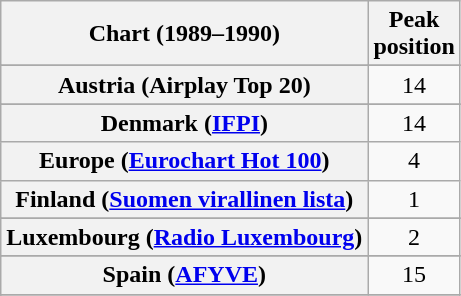<table class="wikitable sortable plainrowheaders">
<tr>
<th>Chart (1989–1990)</th>
<th>Peak<br>position</th>
</tr>
<tr>
</tr>
<tr>
<th scope="row">Austria (Airplay Top 20)</th>
<td align="center">14</td>
</tr>
<tr>
</tr>
<tr>
</tr>
<tr>
<th scope="row">Denmark (<a href='#'>IFPI</a>)</th>
<td align="center">14</td>
</tr>
<tr>
<th scope="row">Europe (<a href='#'>Eurochart Hot 100</a>)</th>
<td align="center">4</td>
</tr>
<tr>
<th scope="row">Finland (<a href='#'>Suomen virallinen lista</a>)</th>
<td align="center">1</td>
</tr>
<tr>
</tr>
<tr>
<th scope="row">Luxembourg (<a href='#'>Radio Luxembourg</a>)</th>
<td align="center">2</td>
</tr>
<tr>
</tr>
<tr>
</tr>
<tr>
<th scope="row">Spain (<a href='#'>AFYVE</a>)</th>
<td align="center">15</td>
</tr>
<tr>
</tr>
<tr>
</tr>
</table>
